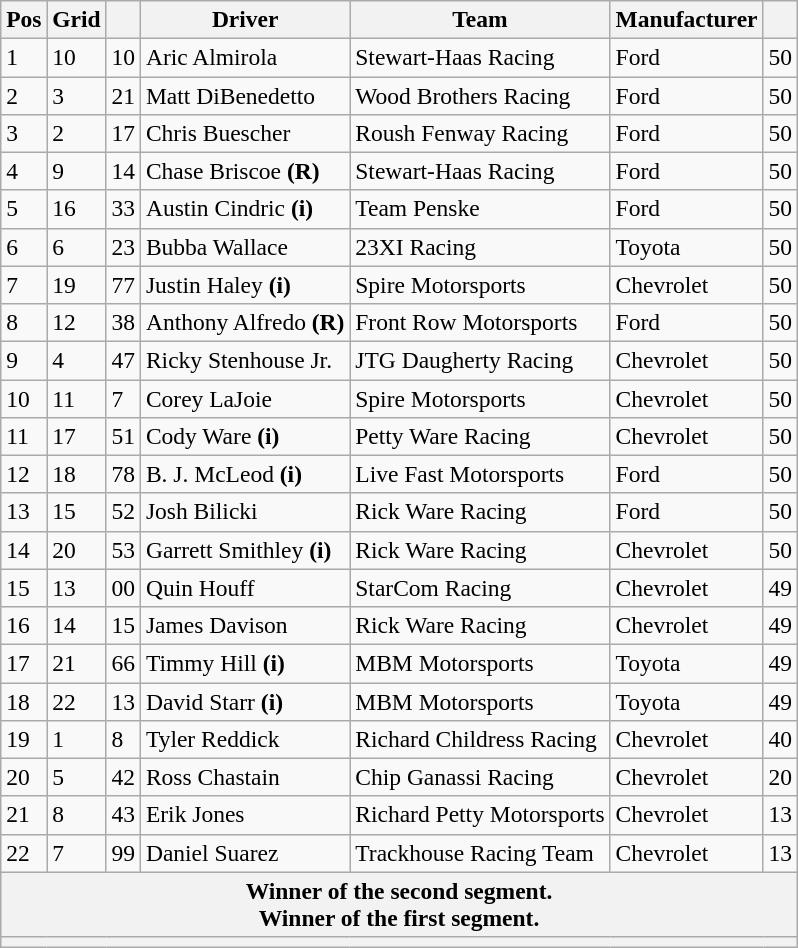<table class="wikitable" style="font-size:98%">
<tr>
<th>Pos</th>
<th>Grid</th>
<th></th>
<th>Driver</th>
<th>Team</th>
<th>Manufacturer</th>
<th></th>
</tr>
<tr>
<td>1</td>
<td>10</td>
<td>10</td>
<td>Aric Almirola</td>
<td>Stewart-Haas Racing</td>
<td>Ford</td>
<td>50</td>
</tr>
<tr>
<td>2</td>
<td>3</td>
<td>21</td>
<td>Matt DiBenedetto</td>
<td>Wood Brothers Racing</td>
<td>Ford</td>
<td>50</td>
</tr>
<tr>
<td>3</td>
<td>2</td>
<td>17</td>
<td>Chris Buescher</td>
<td>Roush Fenway Racing</td>
<td>Ford</td>
<td>50</td>
</tr>
<tr>
<td>4</td>
<td>9</td>
<td>14</td>
<td>Chase Briscoe <strong>(R)</strong></td>
<td>Stewart-Haas Racing</td>
<td>Ford</td>
<td>50</td>
</tr>
<tr>
<td>5</td>
<td>16</td>
<td>33</td>
<td>Austin Cindric <strong>(i)</strong></td>
<td>Team Penske</td>
<td>Ford</td>
<td>50</td>
</tr>
<tr>
<td>6</td>
<td>6</td>
<td>23</td>
<td>Bubba Wallace</td>
<td>23XI Racing</td>
<td>Toyota</td>
<td>50</td>
</tr>
<tr>
<td>7</td>
<td>19</td>
<td>77</td>
<td>Justin Haley <strong>(i)</strong></td>
<td>Spire Motorsports</td>
<td>Chevrolet</td>
<td>50</td>
</tr>
<tr>
<td>8</td>
<td>12</td>
<td>38</td>
<td>Anthony Alfredo <strong>(R)</strong></td>
<td>Front Row Motorsports</td>
<td>Ford</td>
<td>50</td>
</tr>
<tr>
<td>9</td>
<td>4</td>
<td>47</td>
<td>Ricky Stenhouse Jr.</td>
<td>JTG Daugherty Racing</td>
<td>Chevrolet</td>
<td>50</td>
</tr>
<tr>
<td>10</td>
<td>11</td>
<td>7</td>
<td>Corey LaJoie</td>
<td>Spire Motorsports</td>
<td>Chevrolet</td>
<td>50</td>
</tr>
<tr>
<td>11</td>
<td>17</td>
<td>51</td>
<td>Cody Ware <strong>(i)</strong></td>
<td>Petty Ware Racing</td>
<td>Chevrolet</td>
<td>50</td>
</tr>
<tr>
<td>12</td>
<td>18</td>
<td>78</td>
<td>B. J. McLeod <strong>(i)</strong></td>
<td>Live Fast Motorsports</td>
<td>Ford</td>
<td>50</td>
</tr>
<tr>
<td>13</td>
<td>15</td>
<td>52</td>
<td>Josh Bilicki</td>
<td>Rick Ware Racing</td>
<td>Ford</td>
<td>50</td>
</tr>
<tr>
<td>14</td>
<td>20</td>
<td>53</td>
<td>Garrett Smithley <strong>(i)</strong></td>
<td>Rick Ware Racing</td>
<td>Chevrolet</td>
<td>50</td>
</tr>
<tr>
<td>15</td>
<td>13</td>
<td>00</td>
<td>Quin Houff</td>
<td>StarCom Racing</td>
<td>Chevrolet</td>
<td>49</td>
</tr>
<tr>
<td>16</td>
<td>14</td>
<td>15</td>
<td>James Davison</td>
<td>Rick Ware Racing</td>
<td>Chevrolet</td>
<td>49</td>
</tr>
<tr>
<td>17</td>
<td>21</td>
<td>66</td>
<td>Timmy Hill <strong>(i)</strong></td>
<td>MBM Motorsports</td>
<td>Toyota</td>
<td>49</td>
</tr>
<tr>
<td>18</td>
<td>22</td>
<td>13</td>
<td>David Starr <strong>(i)</strong></td>
<td>MBM Motorsports</td>
<td>Toyota</td>
<td>49</td>
</tr>
<tr>
<td>19</td>
<td>1</td>
<td>8</td>
<td>Tyler Reddick</td>
<td>Richard Childress Racing</td>
<td>Chevrolet</td>
<td>40 </td>
</tr>
<tr>
<td>20</td>
<td>5</td>
<td>42</td>
<td>Ross Chastain</td>
<td>Chip Ganassi Racing</td>
<td>Chevrolet</td>
<td>20 </td>
</tr>
<tr>
<td>21</td>
<td>8</td>
<td>43</td>
<td>Erik Jones</td>
<td>Richard Petty Motorsports</td>
<td>Chevrolet</td>
<td>13</td>
</tr>
<tr>
<td>22</td>
<td>7</td>
<td>99</td>
<td>Daniel Suarez</td>
<td>Trackhouse Racing Team</td>
<td>Chevrolet</td>
<td>13</td>
</tr>
<tr>
<th colspan="7"> Winner of the second segment.<br> Winner of the first segment.</th>
</tr>
<tr>
<th colspan="7"></th>
</tr>
</table>
